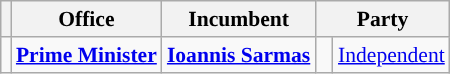<table class="wikitable" style="font-size: 90%;">
<tr>
<th></th>
<th>Office</th>
<th>Incumbent</th>
<th colspan="2">Party</th>
</tr>
<tr>
<td></td>
<td><strong><a href='#'>Prime Minister</a></strong></td>
<td><strong><a href='#'>Ioannis Sarmas</a></strong></td>
<td width=5px style="background-color: "></td>
<td><a href='#'>Independent</a></td>
</tr>
</table>
